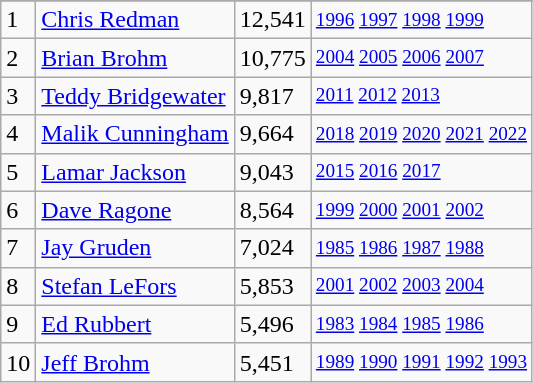<table class="wikitable">
<tr>
</tr>
<tr>
<td>1</td>
<td><a href='#'>Chris Redman</a></td>
<td>12,541</td>
<td style="font-size:80%;"><a href='#'>1996</a> <a href='#'>1997</a> <a href='#'>1998</a> <a href='#'>1999</a></td>
</tr>
<tr>
<td>2</td>
<td><a href='#'>Brian Brohm</a></td>
<td>10,775</td>
<td style="font-size:80%;"><a href='#'>2004</a> <a href='#'>2005</a> <a href='#'>2006</a> <a href='#'>2007</a></td>
</tr>
<tr>
<td>3</td>
<td><a href='#'>Teddy Bridgewater</a></td>
<td>9,817</td>
<td style="font-size:80%;"><a href='#'>2011</a> <a href='#'>2012</a> <a href='#'>2013</a></td>
</tr>
<tr>
<td>4</td>
<td><a href='#'>Malik Cunningham</a></td>
<td>9,664</td>
<td style="font-size:80%;"><a href='#'>2018</a> <a href='#'>2019</a> <a href='#'>2020</a> <a href='#'>2021</a> <a href='#'>2022</a></td>
</tr>
<tr>
<td>5</td>
<td><a href='#'>Lamar Jackson</a></td>
<td>9,043</td>
<td style="font-size:80%;"><a href='#'>2015</a> <a href='#'>2016</a> <a href='#'>2017</a></td>
</tr>
<tr>
<td>6</td>
<td><a href='#'>Dave Ragone</a></td>
<td>8,564</td>
<td style="font-size:80%;"><a href='#'>1999</a> <a href='#'>2000</a> <a href='#'>2001</a> <a href='#'>2002</a></td>
</tr>
<tr>
<td>7</td>
<td><a href='#'>Jay Gruden</a></td>
<td>7,024</td>
<td style="font-size:80%;"><a href='#'>1985</a> <a href='#'>1986</a> <a href='#'>1987</a> <a href='#'>1988</a></td>
</tr>
<tr>
<td>8</td>
<td><a href='#'>Stefan LeFors</a></td>
<td>5,853</td>
<td style="font-size:80%;"><a href='#'>2001</a> <a href='#'>2002</a> <a href='#'>2003</a> <a href='#'>2004</a></td>
</tr>
<tr>
<td>9</td>
<td><a href='#'>Ed Rubbert</a></td>
<td>5,496</td>
<td style="font-size:80%;"><a href='#'>1983</a> <a href='#'>1984</a> <a href='#'>1985</a> <a href='#'>1986</a></td>
</tr>
<tr>
<td>10</td>
<td><a href='#'>Jeff Brohm</a></td>
<td>5,451</td>
<td style="font-size:80%;"><a href='#'>1989</a> <a href='#'>1990</a> <a href='#'>1991</a> <a href='#'>1992</a> <a href='#'>1993</a></td>
</tr>
</table>
